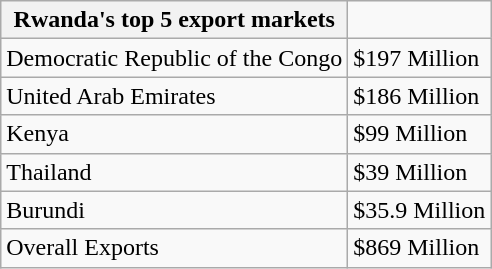<table class="wikitable">
<tr>
<th>Rwanda's top 5 export markets</th>
</tr>
<tr>
<td>Democratic Republic of the Congo</td>
<td>$197 Million</td>
</tr>
<tr>
<td>United Arab Emirates</td>
<td>$186 Million</td>
</tr>
<tr>
<td>Kenya</td>
<td>$99 Million</td>
</tr>
<tr>
<td>Thailand</td>
<td>$39 Million</td>
</tr>
<tr>
<td>Burundi</td>
<td>$35.9 Million</td>
</tr>
<tr>
<td>Overall Exports</td>
<td>$869 Million</td>
</tr>
</table>
